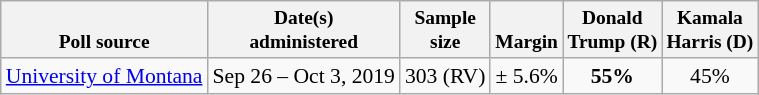<table class="wikitable" style="font-size:90%;text-align:center;">
<tr valign=bottom style="font-size:90%;">
<th>Poll source</th>
<th>Date(s)<br>administered</th>
<th>Sample<br>size</th>
<th>Margin<br></th>
<th>Donald<br>Trump (R)</th>
<th>Kamala<br>Harris (D)</th>
</tr>
<tr>
<td style="text-align:left;"><a href='#'>University of Montana</a></td>
<td>Sep 26 – Oct 3, 2019</td>
<td>303 (RV)</td>
<td>± 5.6%</td>
<td><strong>55%</strong></td>
<td>45%</td>
</tr>
</table>
